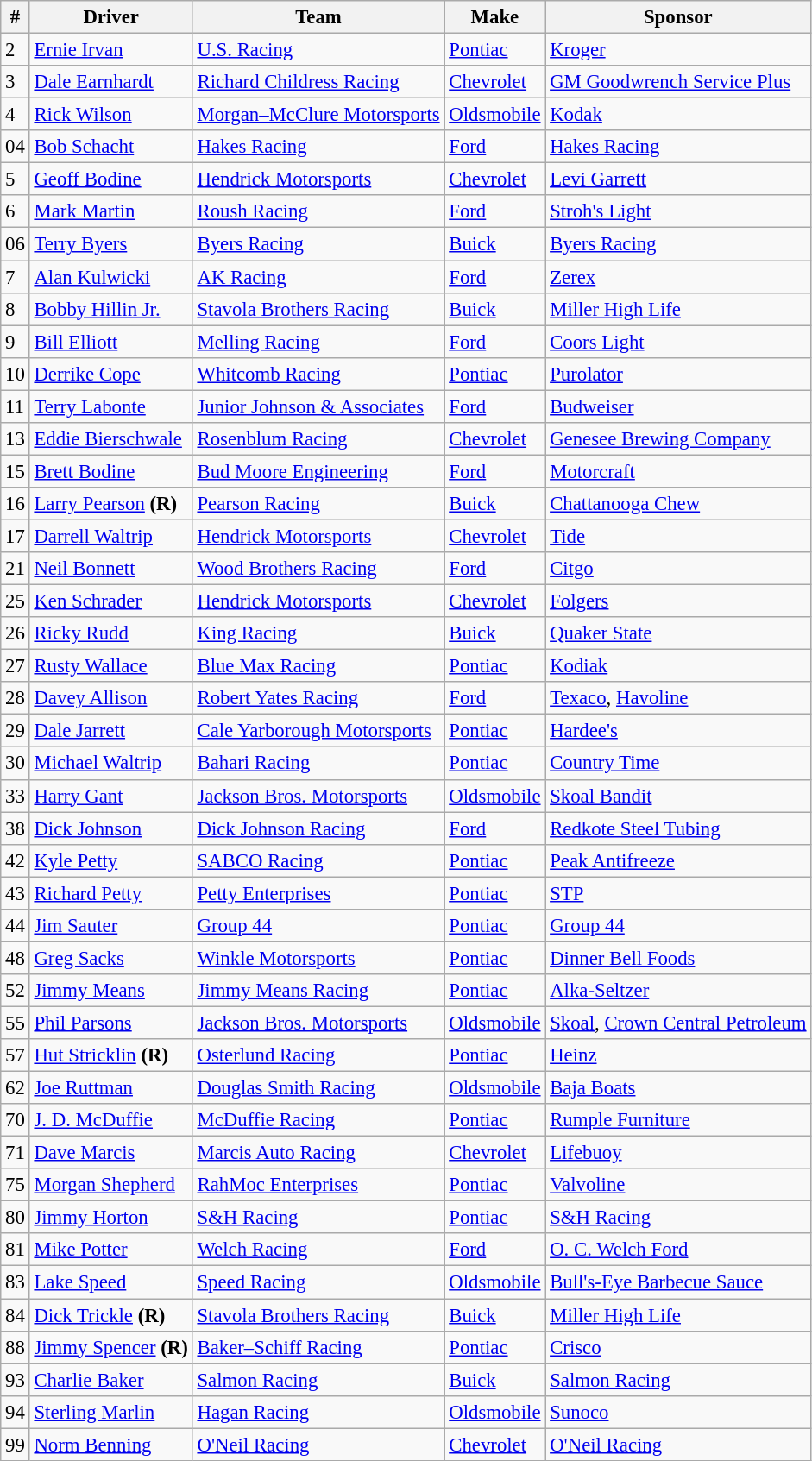<table class="wikitable" style="font-size:95%">
<tr>
<th>#</th>
<th>Driver</th>
<th>Team</th>
<th>Make</th>
<th>Sponsor</th>
</tr>
<tr>
<td>2</td>
<td><a href='#'>Ernie Irvan</a></td>
<td><a href='#'>U.S. Racing</a></td>
<td><a href='#'>Pontiac</a></td>
<td><a href='#'>Kroger</a></td>
</tr>
<tr>
<td>3</td>
<td><a href='#'>Dale Earnhardt</a></td>
<td><a href='#'>Richard Childress Racing</a></td>
<td><a href='#'>Chevrolet</a></td>
<td><a href='#'>GM Goodwrench Service Plus</a></td>
</tr>
<tr>
<td>4</td>
<td><a href='#'>Rick Wilson</a></td>
<td><a href='#'>Morgan–McClure Motorsports</a></td>
<td><a href='#'>Oldsmobile</a></td>
<td><a href='#'>Kodak</a></td>
</tr>
<tr>
<td>04</td>
<td><a href='#'>Bob Schacht</a></td>
<td><a href='#'>Hakes Racing</a></td>
<td><a href='#'>Ford</a></td>
<td><a href='#'>Hakes Racing</a></td>
</tr>
<tr>
<td>5</td>
<td><a href='#'>Geoff Bodine</a></td>
<td><a href='#'>Hendrick Motorsports</a></td>
<td><a href='#'>Chevrolet</a></td>
<td><a href='#'>Levi Garrett</a></td>
</tr>
<tr>
<td>6</td>
<td><a href='#'>Mark Martin</a></td>
<td><a href='#'>Roush Racing</a></td>
<td><a href='#'>Ford</a></td>
<td><a href='#'>Stroh's Light</a></td>
</tr>
<tr>
<td>06</td>
<td><a href='#'>Terry Byers</a></td>
<td><a href='#'>Byers Racing</a></td>
<td><a href='#'>Buick</a></td>
<td><a href='#'>Byers Racing</a></td>
</tr>
<tr>
<td>7</td>
<td><a href='#'>Alan Kulwicki</a></td>
<td><a href='#'>AK Racing</a></td>
<td><a href='#'>Ford</a></td>
<td><a href='#'>Zerex</a></td>
</tr>
<tr>
<td>8</td>
<td><a href='#'>Bobby Hillin Jr.</a></td>
<td><a href='#'>Stavola Brothers Racing</a></td>
<td><a href='#'>Buick</a></td>
<td><a href='#'>Miller High Life</a></td>
</tr>
<tr>
<td>9</td>
<td><a href='#'>Bill Elliott</a></td>
<td><a href='#'>Melling Racing</a></td>
<td><a href='#'>Ford</a></td>
<td><a href='#'>Coors Light</a></td>
</tr>
<tr>
<td>10</td>
<td><a href='#'>Derrike Cope</a></td>
<td><a href='#'>Whitcomb Racing</a></td>
<td><a href='#'>Pontiac</a></td>
<td><a href='#'>Purolator</a></td>
</tr>
<tr>
<td>11</td>
<td><a href='#'>Terry Labonte</a></td>
<td><a href='#'>Junior Johnson & Associates</a></td>
<td><a href='#'>Ford</a></td>
<td><a href='#'>Budweiser</a></td>
</tr>
<tr>
<td>13</td>
<td><a href='#'>Eddie Bierschwale</a></td>
<td><a href='#'>Rosenblum Racing</a></td>
<td><a href='#'>Chevrolet</a></td>
<td><a href='#'>Genesee Brewing Company</a></td>
</tr>
<tr>
<td>15</td>
<td><a href='#'>Brett Bodine</a></td>
<td><a href='#'>Bud Moore Engineering</a></td>
<td><a href='#'>Ford</a></td>
<td><a href='#'>Motorcraft</a></td>
</tr>
<tr>
<td>16</td>
<td><a href='#'>Larry Pearson</a> <strong>(R)</strong></td>
<td><a href='#'>Pearson Racing</a></td>
<td><a href='#'>Buick</a></td>
<td><a href='#'>Chattanooga Chew</a></td>
</tr>
<tr>
<td>17</td>
<td><a href='#'>Darrell Waltrip</a></td>
<td><a href='#'>Hendrick Motorsports</a></td>
<td><a href='#'>Chevrolet</a></td>
<td><a href='#'>Tide</a></td>
</tr>
<tr>
<td>21</td>
<td><a href='#'>Neil Bonnett</a></td>
<td><a href='#'>Wood Brothers Racing</a></td>
<td><a href='#'>Ford</a></td>
<td><a href='#'>Citgo</a></td>
</tr>
<tr>
<td>25</td>
<td><a href='#'>Ken Schrader</a></td>
<td><a href='#'>Hendrick Motorsports</a></td>
<td><a href='#'>Chevrolet</a></td>
<td><a href='#'>Folgers</a></td>
</tr>
<tr>
<td>26</td>
<td><a href='#'>Ricky Rudd</a></td>
<td><a href='#'>King Racing</a></td>
<td><a href='#'>Buick</a></td>
<td><a href='#'>Quaker State</a></td>
</tr>
<tr>
<td>27</td>
<td><a href='#'>Rusty Wallace</a></td>
<td><a href='#'>Blue Max Racing</a></td>
<td><a href='#'>Pontiac</a></td>
<td><a href='#'>Kodiak</a></td>
</tr>
<tr>
<td>28</td>
<td><a href='#'>Davey Allison</a></td>
<td><a href='#'>Robert Yates Racing</a></td>
<td><a href='#'>Ford</a></td>
<td><a href='#'>Texaco</a>, <a href='#'>Havoline</a></td>
</tr>
<tr>
<td>29</td>
<td><a href='#'>Dale Jarrett</a></td>
<td><a href='#'>Cale Yarborough Motorsports</a></td>
<td><a href='#'>Pontiac</a></td>
<td><a href='#'>Hardee's</a></td>
</tr>
<tr>
<td>30</td>
<td><a href='#'>Michael Waltrip</a></td>
<td><a href='#'>Bahari Racing</a></td>
<td><a href='#'>Pontiac</a></td>
<td><a href='#'>Country Time</a></td>
</tr>
<tr>
<td>33</td>
<td><a href='#'>Harry Gant</a></td>
<td><a href='#'>Jackson Bros. Motorsports</a></td>
<td><a href='#'>Oldsmobile</a></td>
<td><a href='#'>Skoal Bandit</a></td>
</tr>
<tr>
<td>38</td>
<td><a href='#'>Dick Johnson</a></td>
<td><a href='#'>Dick Johnson Racing</a></td>
<td><a href='#'>Ford</a></td>
<td><a href='#'>Redkote Steel Tubing</a></td>
</tr>
<tr>
<td>42</td>
<td><a href='#'>Kyle Petty</a></td>
<td><a href='#'>SABCO Racing</a></td>
<td><a href='#'>Pontiac</a></td>
<td><a href='#'>Peak Antifreeze</a></td>
</tr>
<tr>
<td>43</td>
<td><a href='#'>Richard Petty</a></td>
<td><a href='#'>Petty Enterprises</a></td>
<td><a href='#'>Pontiac</a></td>
<td><a href='#'>STP</a></td>
</tr>
<tr>
<td>44</td>
<td><a href='#'>Jim Sauter</a></td>
<td><a href='#'>Group 44</a></td>
<td><a href='#'>Pontiac</a></td>
<td><a href='#'>Group 44</a></td>
</tr>
<tr>
<td>48</td>
<td><a href='#'>Greg Sacks</a></td>
<td><a href='#'>Winkle Motorsports</a></td>
<td><a href='#'>Pontiac</a></td>
<td><a href='#'>Dinner Bell Foods</a></td>
</tr>
<tr>
<td>52</td>
<td><a href='#'>Jimmy Means</a></td>
<td><a href='#'>Jimmy Means Racing</a></td>
<td><a href='#'>Pontiac</a></td>
<td><a href='#'>Alka-Seltzer</a></td>
</tr>
<tr>
<td>55</td>
<td><a href='#'>Phil Parsons</a></td>
<td><a href='#'>Jackson Bros. Motorsports</a></td>
<td><a href='#'>Oldsmobile</a></td>
<td><a href='#'>Skoal</a>, <a href='#'>Crown Central Petroleum</a></td>
</tr>
<tr>
<td>57</td>
<td><a href='#'>Hut Stricklin</a> <strong>(R)</strong></td>
<td><a href='#'>Osterlund Racing</a></td>
<td><a href='#'>Pontiac</a></td>
<td><a href='#'>Heinz</a></td>
</tr>
<tr>
<td>62</td>
<td><a href='#'>Joe Ruttman</a></td>
<td><a href='#'>Douglas Smith Racing</a></td>
<td><a href='#'>Oldsmobile</a></td>
<td><a href='#'>Baja Boats</a></td>
</tr>
<tr>
<td>70</td>
<td><a href='#'>J. D. McDuffie</a></td>
<td><a href='#'>McDuffie Racing</a></td>
<td><a href='#'>Pontiac</a></td>
<td><a href='#'>Rumple Furniture</a></td>
</tr>
<tr>
<td>71</td>
<td><a href='#'>Dave Marcis</a></td>
<td><a href='#'>Marcis Auto Racing</a></td>
<td><a href='#'>Chevrolet</a></td>
<td><a href='#'>Lifebuoy</a></td>
</tr>
<tr>
<td>75</td>
<td><a href='#'>Morgan Shepherd</a></td>
<td><a href='#'>RahMoc Enterprises</a></td>
<td><a href='#'>Pontiac</a></td>
<td><a href='#'>Valvoline</a></td>
</tr>
<tr>
<td>80</td>
<td><a href='#'>Jimmy Horton</a></td>
<td><a href='#'>S&H Racing</a></td>
<td><a href='#'>Pontiac</a></td>
<td><a href='#'>S&H Racing</a></td>
</tr>
<tr>
<td>81</td>
<td><a href='#'>Mike Potter</a></td>
<td><a href='#'>Welch Racing</a></td>
<td><a href='#'>Ford</a></td>
<td><a href='#'>O. C. Welch Ford</a></td>
</tr>
<tr>
<td>83</td>
<td><a href='#'>Lake Speed</a></td>
<td><a href='#'>Speed Racing</a></td>
<td><a href='#'>Oldsmobile</a></td>
<td><a href='#'>Bull's-Eye Barbecue Sauce</a></td>
</tr>
<tr>
<td>84</td>
<td><a href='#'>Dick Trickle</a> <strong>(R)</strong></td>
<td><a href='#'>Stavola Brothers Racing</a></td>
<td><a href='#'>Buick</a></td>
<td><a href='#'>Miller High Life</a></td>
</tr>
<tr>
<td>88</td>
<td><a href='#'>Jimmy Spencer</a> <strong>(R)</strong></td>
<td><a href='#'>Baker–Schiff Racing</a></td>
<td><a href='#'>Pontiac</a></td>
<td><a href='#'>Crisco</a></td>
</tr>
<tr>
<td>93</td>
<td><a href='#'>Charlie Baker</a></td>
<td><a href='#'>Salmon Racing</a></td>
<td><a href='#'>Buick</a></td>
<td><a href='#'>Salmon Racing</a></td>
</tr>
<tr>
<td>94</td>
<td><a href='#'>Sterling Marlin</a></td>
<td><a href='#'>Hagan Racing</a></td>
<td><a href='#'>Oldsmobile</a></td>
<td><a href='#'>Sunoco</a></td>
</tr>
<tr>
<td>99</td>
<td><a href='#'>Norm Benning</a></td>
<td><a href='#'>O'Neil Racing</a></td>
<td><a href='#'>Chevrolet</a></td>
<td><a href='#'>O'Neil Racing</a></td>
</tr>
</table>
